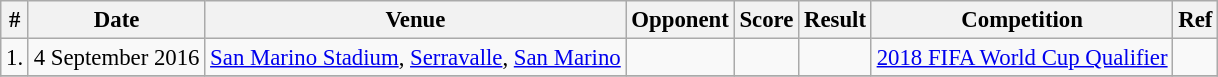<table class="wikitable" style="font-size:95%;">
<tr>
<th>#</th>
<th>Date</th>
<th>Venue</th>
<th>Opponent</th>
<th>Score</th>
<th>Result</th>
<th>Competition</th>
<th>Ref</th>
</tr>
<tr>
<td>1.</td>
<td>4 September 2016</td>
<td><a href='#'>San Marino Stadium</a>, <a href='#'>Serravalle</a>, <a href='#'>San Marino</a></td>
<td></td>
<td></td>
<td></td>
<td><a href='#'>2018 FIFA World Cup Qualifier</a></td>
<td></td>
</tr>
<tr>
</tr>
</table>
